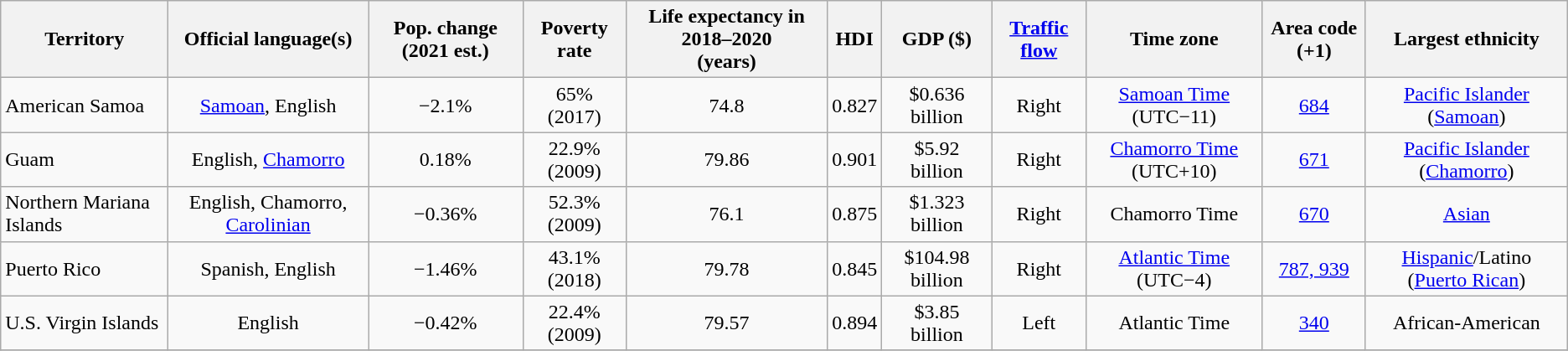<table class="wikitable sortable" style="text-align:center">
<tr>
<th scope="col">Territory</th>
<th scope="col">Official language(s)</th>
<th scope="col">Pop. change (2021 est.)<br></th>
<th scope="col">Poverty rate</th>
<th scope="col">Life expectancy in 2018–2020<br> (years)<br></th>
<th scope="col">HDI</th>
<th scope="col">GDP ($)</th>
<th scope="col"><a href='#'>Traffic flow</a></th>
<th scope="col">Time zone</th>
<th scope="col">Area code (+1)</th>
<th scope="col">Largest ethnicity</th>
</tr>
<tr>
<td align="left">American Samoa</td>
<td><a href='#'>Samoan</a>, English</td>
<td>−2.1%</td>
<td>65% (2017)</td>
<td>74.8</td>
<td>0.827</td>
<td>$0.636 billion</td>
<td>Right</td>
<td><a href='#'>Samoan Time</a> (UTC−11)</td>
<td><a href='#'>684</a></td>
<td><a href='#'>Pacific Islander</a> (<a href='#'>Samoan</a>)</td>
</tr>
<tr>
<td align="left">Guam</td>
<td>English, <a href='#'>Chamorro</a></td>
<td>0.18%</td>
<td>22.9% (2009)</td>
<td>79.86</td>
<td>0.901</td>
<td>$5.92 billion</td>
<td>Right</td>
<td><a href='#'>Chamorro Time</a> (UTC+10)</td>
<td><a href='#'>671</a></td>
<td><a href='#'>Pacific Islander</a> (<a href='#'>Chamorro</a>)</td>
</tr>
<tr>
<td align="left">Northern Mariana Islands</td>
<td>English, Chamorro, <a href='#'>Carolinian</a></td>
<td>−0.36%</td>
<td>52.3% (2009)</td>
<td>76.1</td>
<td>0.875</td>
<td>$1.323 billion</td>
<td>Right</td>
<td>Chamorro Time</td>
<td><a href='#'>670</a></td>
<td><a href='#'>Asian</a></td>
</tr>
<tr>
<td align="left">Puerto Rico</td>
<td>Spanish, English</td>
<td>−1.46%</td>
<td>43.1% (2018)</td>
<td>79.78</td>
<td>0.845</td>
<td>$104.98 billion</td>
<td>Right</td>
<td><a href='#'>Atlantic Time</a> (UTC−4)</td>
<td><a href='#'>787, 939</a></td>
<td><a href='#'>Hispanic</a>/<wbr>Latino (<a href='#'>Puerto Rican</a>)</td>
</tr>
<tr>
<td align="left">U.S. Virgin Islands</td>
<td>English</td>
<td>−0.42%</td>
<td>22.4% (2009)</td>
<td>79.57</td>
<td>0.894</td>
<td>$3.85 billion</td>
<td>Left</td>
<td>Atlantic Time</td>
<td><a href='#'>340</a></td>
<td>African-American</td>
</tr>
<tr>
</tr>
</table>
